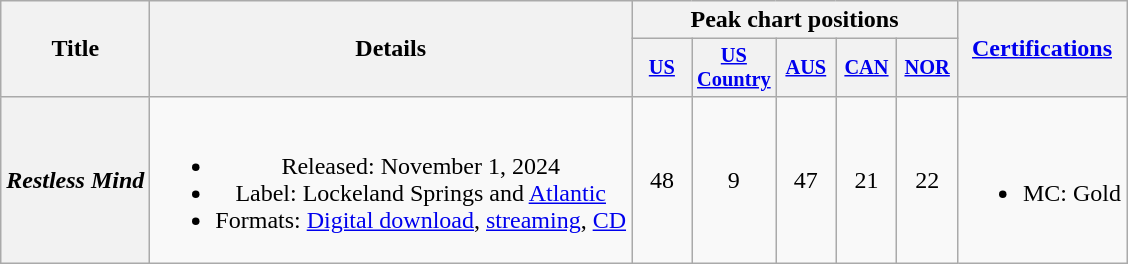<table class="wikitable plainrowheaders" style="text-align:center">
<tr>
<th scope="col" rowspan="2">Title</th>
<th scope="col" rowspan="2">Details</th>
<th scope="col" colspan="5">Peak chart positions</th>
<th scope="col" rowspan="2"><a href='#'>Certifications</a></th>
</tr>
<tr>
<th scope="col" style="width:2.5em;font-size:85%;"><a href='#'>US</a><br></th>
<th scope="col" style="width:2.5em;font-size:85%;"><a href='#'>US<br>Country</a><br></th>
<th scope="col" style="width:2.5em;font-size:85%;"><a href='#'>AUS</a><br></th>
<th scope="col" style="width:2.5em;font-size:85%;"><a href='#'>CAN</a><br></th>
<th scope="col" style="width:2.5em;font-size:85%;"><a href='#'>NOR</a><br></th>
</tr>
<tr>
<th scope="row"><em>Restless Mind</em></th>
<td><br><ul><li>Released: November 1, 2024</li><li>Label: Lockeland Springs and <a href='#'>Atlantic</a></li><li>Formats: <a href='#'>Digital download</a>, <a href='#'>streaming</a>, <a href='#'>CD</a></li></ul></td>
<td>48</td>
<td>9</td>
<td>47</td>
<td>21</td>
<td>22</td>
<td><br><ul><li>MC: Gold</li></ul></td>
</tr>
</table>
